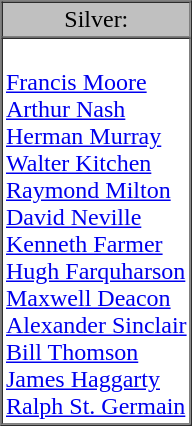<table border="1" cellpadding="2" cellSpacing="0">
<tr>
<td ! align="center" bgcolor="silver">Silver:</td>
</tr>
<tr>
</tr>
<tr valign=top>
<td><br><a href='#'>Francis Moore</a><br><a href='#'>Arthur Nash</a><br><a href='#'>Herman Murray</a><br><a href='#'>Walter Kitchen</a><br><a href='#'>Raymond Milton</a><br><a href='#'>David Neville</a><br><a href='#'>Kenneth Farmer</a><br><a href='#'>Hugh Farquharson</a><br><a href='#'>Maxwell Deacon</a><br><a href='#'>Alexander Sinclair</a><br><a href='#'>Bill Thomson</a><br><a href='#'>James Haggarty</a><br><a href='#'>Ralph St. Germain</a></td>
</tr>
</table>
